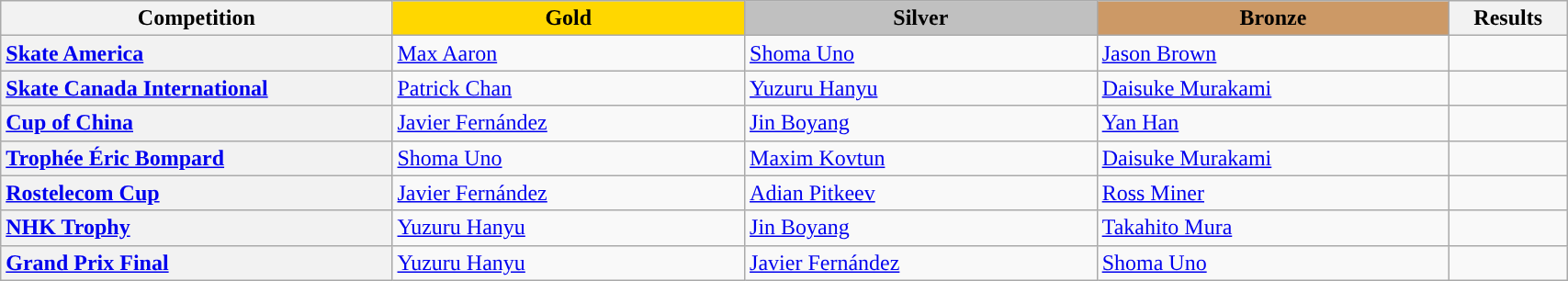<table class="wikitable unsortable" style="text-align:left; width:90%">
<tr>
<th scope="col" style="text-align:center; width:25%;">Competition</th>
<td scope="col" style="text-align:center; width:22.5%; background:gold"><strong>Gold</strong></td>
<td scope="col" style="text-align:center; width:22.5%; background:silver"><strong>Silver</strong></td>
<td scope="col" style="text-align:center; width:22.5%; background:#c96"><strong>Bronze</strong></td>
<th scope="col" style="text-align:center; width:7.5%;">Results</th>
</tr>
<tr>
<th scope="row" style="text-align:left"> <a href='#'>Skate America</a></th>
<td> <a href='#'>Max Aaron</a></td>
<td> <a href='#'>Shoma Uno</a></td>
<td> <a href='#'>Jason Brown</a></td>
<td></td>
</tr>
<tr>
<th scope="row" style="text-align:left"> <a href='#'>Skate Canada International</a></th>
<td> <a href='#'>Patrick Chan</a></td>
<td> <a href='#'>Yuzuru Hanyu</a></td>
<td> <a href='#'>Daisuke Murakami</a></td>
<td></td>
</tr>
<tr>
<th scope="row" style="text-align:left"> <a href='#'>Cup of China</a></th>
<td> <a href='#'>Javier Fernández</a></td>
<td> <a href='#'>Jin Boyang</a></td>
<td> <a href='#'>Yan Han</a></td>
<td></td>
</tr>
<tr>
<th scope="row" style="text-align:left"> <a href='#'>Trophée Éric Bompard</a></th>
<td> <a href='#'>Shoma Uno</a></td>
<td> <a href='#'>Maxim Kovtun</a></td>
<td> <a href='#'>Daisuke Murakami</a></td>
<td></td>
</tr>
<tr>
<th scope="row" style="text-align:left"> <a href='#'>Rostelecom Cup</a></th>
<td> <a href='#'>Javier Fernández</a></td>
<td> <a href='#'>Adian Pitkeev</a></td>
<td> <a href='#'>Ross Miner</a></td>
<td></td>
</tr>
<tr>
<th scope="row" style="text-align:left"> <a href='#'>NHK Trophy</a></th>
<td> <a href='#'>Yuzuru Hanyu</a></td>
<td> <a href='#'>Jin Boyang</a></td>
<td> <a href='#'>Takahito Mura</a></td>
<td></td>
</tr>
<tr>
<th scope="row" style="text-align:left"> <a href='#'>Grand Prix Final</a></th>
<td> <a href='#'>Yuzuru Hanyu</a></td>
<td> <a href='#'>Javier Fernández</a></td>
<td> <a href='#'>Shoma Uno</a></td>
<td></td>
</tr>
</table>
